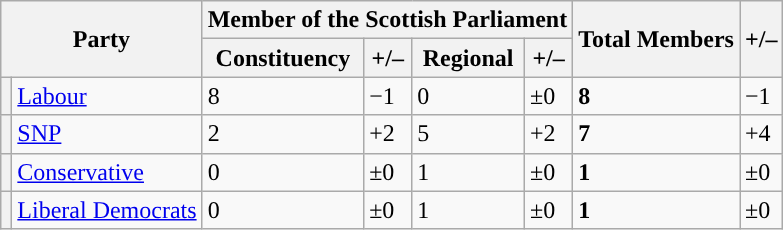<table class="wikitable">
<tr>
<th rowspan=2 colspan="2">Party</th>
<th colspan="4">Member of the Scottish Parliament</th>
<th rowspan="2">Total Members</th>
<th rowspan="2">+/–</th>
</tr>
<tr>
<th>Constituency</th>
<th>+/–</th>
<th>Regional</th>
<th>+/–</th>
</tr>
<tr>
<th style="color:inherit;background-color: "></th>
<td><a href='#'>Labour</a></td>
<td>8</td>
<td>−1</td>
<td>0</td>
<td>±0</td>
<td><strong>8</strong></td>
<td>−1</td>
</tr>
<tr>
<th style="color:inherit;background-color: "></th>
<td><a href='#'>SNP</a></td>
<td>2</td>
<td>+2</td>
<td>5</td>
<td>+2</td>
<td><strong>7</strong></td>
<td>+4</td>
</tr>
<tr>
<th style="color:inherit;background-color: "></th>
<td><a href='#'>Conservative</a></td>
<td>0</td>
<td>±0</td>
<td>1</td>
<td>±0</td>
<td><strong>1</strong></td>
<td>±0</td>
</tr>
<tr>
<th style="color:inherit;background-color: "></th>
<td><a href='#'>Liberal Democrats</a></td>
<td>0</td>
<td>±0</td>
<td>1</td>
<td>±0</td>
<td><strong>1</strong></td>
<td>±0</td>
</tr>
</table>
